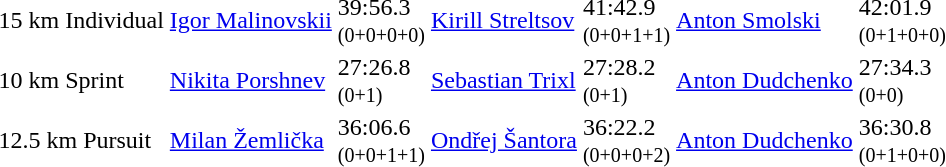<table>
<tr>
<td>15 km Individual</td>
<td><a href='#'>Igor Malinovskii</a><br><small></small></td>
<td>39:56.3<br><small>(0+0+0+0)</small></td>
<td><a href='#'>Kirill Streltsov</a><br><small></small></td>
<td>41:42.9<br><small>(0+0+1+1)</small></td>
<td><a href='#'>Anton Smolski</a><br><small></small></td>
<td>42:01.9<br><small>(0+1+0+0)</small></td>
</tr>
<tr>
<td>10 km Sprint</td>
<td><a href='#'>Nikita Porshnev</a><br><small></small></td>
<td>27:26.8<br><small>(0+1)</small></td>
<td><a href='#'>Sebastian Trixl</a><br><small></small></td>
<td>27:28.2<br><small>(0+1)</small></td>
<td><a href='#'>Anton Dudchenko</a><br><small></small></td>
<td>27:34.3<br><small>(0+0)</small></td>
</tr>
<tr>
<td>12.5 km Pursuit</td>
<td><a href='#'>Milan Žemlička</a><br><small></small></td>
<td>36:06.6<br><small>(0+0+1+1)</small></td>
<td><a href='#'>Ondřej Šantora</a><br><small></small></td>
<td>36:22.2<br><small>(0+0+0+2)</small></td>
<td><a href='#'>Anton Dudchenko</a><br><small></small></td>
<td>36:30.8<br><small>(0+1+0+0)</small></td>
</tr>
</table>
